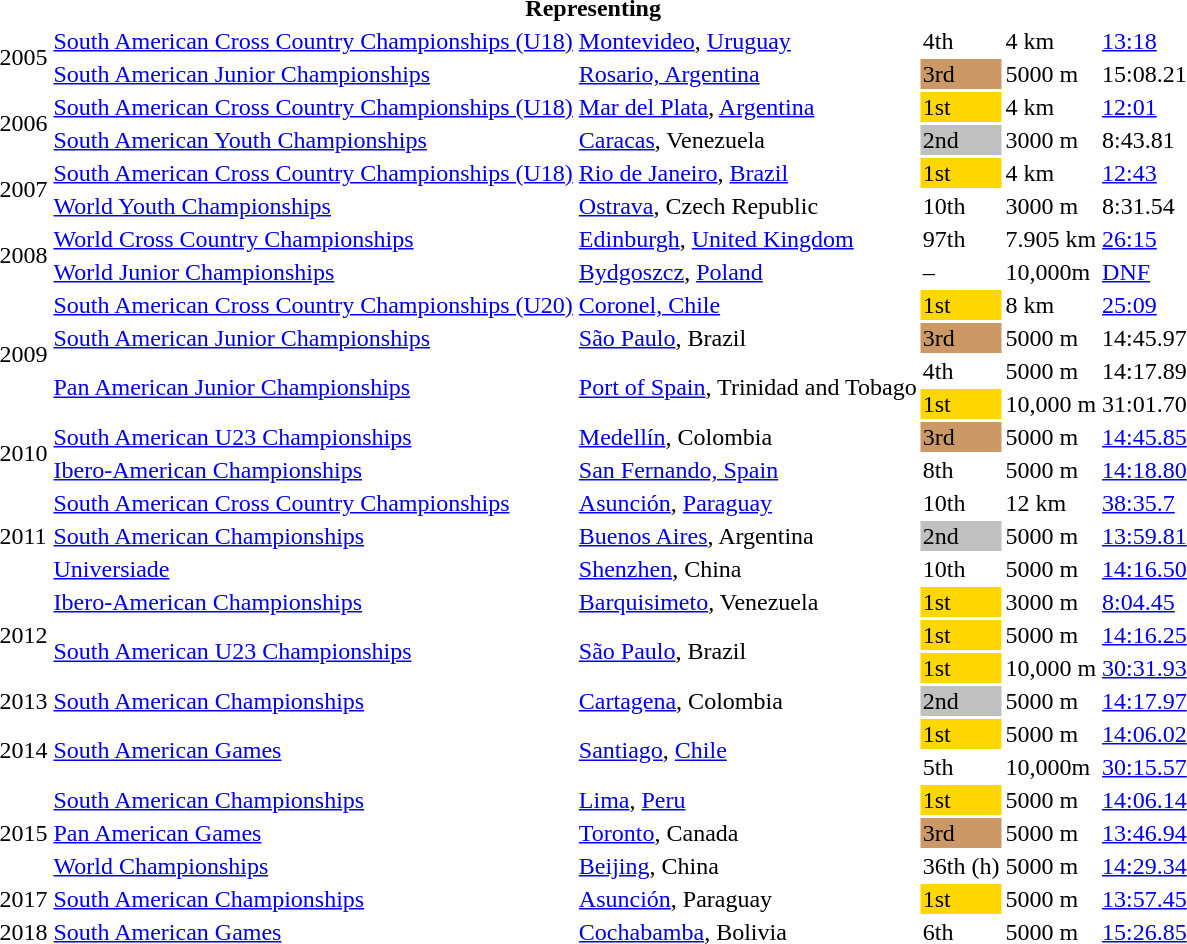<table>
<tr>
<th colspan="6">Representing </th>
</tr>
<tr>
<td rowspan=2>2005</td>
<td><a href='#'>South American Cross Country Championships (U18)</a></td>
<td><a href='#'>Montevideo</a>, <a href='#'>Uruguay</a></td>
<td>4th</td>
<td>4 km</td>
<td><a href='#'>13:18</a></td>
</tr>
<tr>
<td><a href='#'>South American Junior Championships</a></td>
<td><a href='#'>Rosario, Argentina</a></td>
<td bgcolor=cc9966>3rd</td>
<td>5000 m</td>
<td>15:08.21</td>
</tr>
<tr>
<td rowspan=2>2006</td>
<td><a href='#'>South American Cross Country Championships (U18)</a></td>
<td><a href='#'>Mar del Plata</a>, <a href='#'>Argentina</a></td>
<td bgcolor=gold>1st</td>
<td>4 km</td>
<td><a href='#'>12:01</a></td>
</tr>
<tr>
<td><a href='#'>South American Youth Championships</a></td>
<td><a href='#'>Caracas</a>, Venezuela</td>
<td bgcolor=silver>2nd</td>
<td>3000 m</td>
<td>8:43.81</td>
</tr>
<tr>
<td rowspan=2>2007</td>
<td><a href='#'>South American Cross Country Championships (U18)</a></td>
<td><a href='#'>Rio de Janeiro</a>, <a href='#'>Brazil</a></td>
<td bgcolor=gold>1st</td>
<td>4 km</td>
<td><a href='#'>12:43</a></td>
</tr>
<tr>
<td><a href='#'>World Youth Championships</a></td>
<td><a href='#'>Ostrava</a>, Czech Republic</td>
<td>10th</td>
<td>3000 m</td>
<td>8:31.54</td>
</tr>
<tr>
<td rowspan=2>2008</td>
<td><a href='#'>World Cross Country Championships</a></td>
<td><a href='#'>Edinburgh</a>, <a href='#'>United Kingdom</a></td>
<td>97th</td>
<td>7.905 km</td>
<td><a href='#'>26:15</a></td>
</tr>
<tr>
<td><a href='#'>World Junior Championships</a></td>
<td><a href='#'>Bydgoszcz</a>, <a href='#'>Poland</a></td>
<td>–</td>
<td>10,000m</td>
<td><a href='#'>DNF</a></td>
</tr>
<tr>
<td rowspan=4>2009</td>
<td><a href='#'>South American Cross Country Championships (U20)</a></td>
<td><a href='#'>Coronel, Chile</a></td>
<td bgcolor=gold>1st</td>
<td>8 km</td>
<td><a href='#'>25:09</a></td>
</tr>
<tr>
<td><a href='#'>South American Junior Championships</a></td>
<td><a href='#'>São Paulo</a>, Brazil</td>
<td bgcolor=cc9966>3rd</td>
<td>5000 m</td>
<td>14:45.97</td>
</tr>
<tr>
<td rowspan=2><a href='#'>Pan American Junior Championships</a></td>
<td rowspan=2><a href='#'>Port of Spain</a>, Trinidad and Tobago</td>
<td>4th</td>
<td>5000 m</td>
<td>14:17.89</td>
</tr>
<tr>
<td bgcolor=gold>1st</td>
<td>10,000 m</td>
<td>31:01.70</td>
</tr>
<tr>
<td rowspan=2>2010</td>
<td><a href='#'>South American U23 Championships</a></td>
<td><a href='#'>Medellín</a>, Colombia</td>
<td bgcolor=cc9966>3rd</td>
<td>5000 m</td>
<td><a href='#'>14:45.85</a></td>
</tr>
<tr>
<td><a href='#'>Ibero-American Championships</a></td>
<td><a href='#'>San Fernando, Spain</a></td>
<td>8th</td>
<td>5000 m</td>
<td><a href='#'>14:18.80</a></td>
</tr>
<tr>
<td rowspan=3>2011</td>
<td><a href='#'>South American Cross Country Championships</a></td>
<td><a href='#'>Asunción</a>, <a href='#'>Paraguay</a></td>
<td>10th</td>
<td>12 km</td>
<td><a href='#'>38:35.7</a></td>
</tr>
<tr>
<td><a href='#'>South American Championships</a></td>
<td><a href='#'>Buenos Aires</a>, Argentina</td>
<td bgcolor=silver>2nd</td>
<td>5000 m</td>
<td><a href='#'>13:59.81</a></td>
</tr>
<tr>
<td><a href='#'>Universiade</a></td>
<td><a href='#'>Shenzhen</a>, China</td>
<td>10th</td>
<td>5000 m</td>
<td><a href='#'>14:16.50</a></td>
</tr>
<tr>
<td rowspan=3>2012</td>
<td><a href='#'>Ibero-American Championships</a></td>
<td><a href='#'>Barquisimeto</a>, Venezuela</td>
<td bgcolor=gold>1st</td>
<td>3000 m</td>
<td><a href='#'>8:04.45</a></td>
</tr>
<tr>
<td rowspan=2><a href='#'>South American U23 Championships</a></td>
<td rowspan=2><a href='#'>São Paulo</a>, Brazil</td>
<td bgcolor=gold>1st</td>
<td>5000 m</td>
<td><a href='#'>14:16.25</a></td>
</tr>
<tr>
<td bgcolor=gold>1st</td>
<td>10,000 m</td>
<td><a href='#'>30:31.93</a></td>
</tr>
<tr>
<td>2013</td>
<td><a href='#'>South American Championships</a></td>
<td><a href='#'>Cartagena</a>, Colombia</td>
<td bgcolor=silver>2nd</td>
<td>5000 m</td>
<td><a href='#'>14:17.97</a></td>
</tr>
<tr>
<td rowspan=2>2014</td>
<td rowspan=2><a href='#'>South American Games</a></td>
<td rowspan=2><a href='#'>Santiago</a>, <a href='#'>Chile</a></td>
<td bgcolor=gold>1st</td>
<td>5000 m</td>
<td><a href='#'>14:06.02</a></td>
</tr>
<tr>
<td>5th</td>
<td>10,000m</td>
<td><a href='#'>30:15.57</a></td>
</tr>
<tr>
<td rowspan=3>2015</td>
<td><a href='#'>South American Championships</a></td>
<td><a href='#'>Lima</a>, <a href='#'>Peru</a></td>
<td bgcolor=gold>1st</td>
<td>5000 m</td>
<td><a href='#'>14:06.14</a></td>
</tr>
<tr>
<td><a href='#'>Pan American Games</a></td>
<td><a href='#'>Toronto</a>, Canada</td>
<td bgcolor=cc9966>3rd</td>
<td>5000 m</td>
<td><a href='#'>13:46.94</a></td>
</tr>
<tr>
<td><a href='#'>World Championships</a></td>
<td><a href='#'>Beijing</a>, China</td>
<td>36th (h)</td>
<td>5000 m</td>
<td><a href='#'>14:29.34</a></td>
</tr>
<tr>
<td>2017</td>
<td><a href='#'>South American Championships</a></td>
<td><a href='#'>Asunción</a>, Paraguay</td>
<td bgcolor=gold>1st</td>
<td>5000 m</td>
<td><a href='#'>13:57.45</a></td>
</tr>
<tr>
<td>2018</td>
<td><a href='#'>South American Games</a></td>
<td><a href='#'>Cochabamba</a>, Bolivia</td>
<td>6th</td>
<td>5000 m</td>
<td><a href='#'>15:26.85</a></td>
</tr>
</table>
